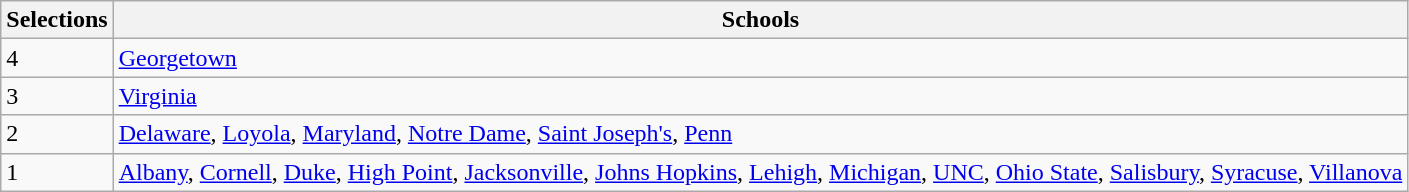<table class="wikitable">
<tr>
<th>Selections</th>
<th>Schools</th>
</tr>
<tr>
<td>4</td>
<td><a href='#'>Georgetown</a></td>
</tr>
<tr>
<td>3</td>
<td><a href='#'>Virginia</a></td>
</tr>
<tr>
<td>2</td>
<td><a href='#'>Delaware</a>, <a href='#'>Loyola</a>, <a href='#'>Maryland</a>, <a href='#'>Notre Dame</a>, <a href='#'>Saint Joseph's</a>, <a href='#'>Penn</a></td>
</tr>
<tr>
<td>1</td>
<td><a href='#'>Albany</a>, <a href='#'>Cornell</a>, <a href='#'>Duke</a>, <a href='#'>High Point</a>, <a href='#'>Jacksonville</a>, <a href='#'>Johns Hopkins</a>, <a href='#'>Lehigh</a>, <a href='#'>Michigan</a>, <a href='#'>UNC</a>, <a href='#'>Ohio State</a>, <a href='#'>Salisbury</a>, <a href='#'>Syracuse</a>, <a href='#'>Villanova</a></td>
</tr>
</table>
